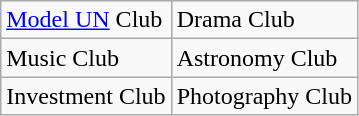<table class="wikitable sortable">
<tr>
<td><a href='#'>Model UN</a> Club</td>
<td>Drama Club</td>
</tr>
<tr>
<td>Music Club</td>
<td>Astronomy Club</td>
</tr>
<tr>
<td>Investment Club</td>
<td>Photography Club</td>
</tr>
</table>
